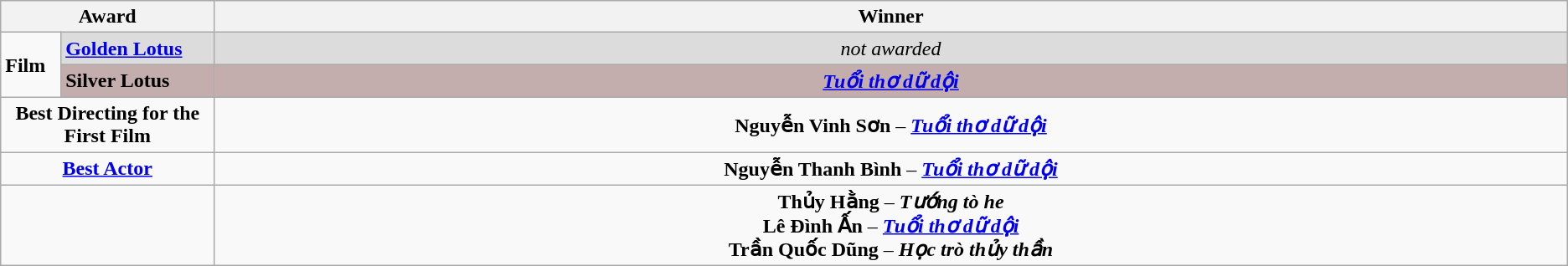<table class=wikitable>
<tr>
<th width="12%" colspan="2">Award</th>
<th width="76%">Winner</th>
</tr>
<tr>
<td rowspan="2"><strong>Film</strong></td>
<td style="background:#DCDCDC"><strong><a href='#'>Golden Lotus</a></strong></td>
<td style="background:#DCDCDC" align=center><em>not awarded</em></td>
</tr>
<tr>
<td style="background:#C4AEAD"><strong>Silver Lotus</strong></td>
<td style="background:#C4AEAD" align=center><strong><em><a href='#'>Tuổi thơ dữ dội</a></em></strong></td>
</tr>
<tr>
<td colspan="2" align=center><strong>Best Directing for the First Film</strong></td>
<td align=center><strong>Nguyễn Vinh Sơn</strong> – <strong><em><a href='#'>Tuổi thơ dữ dội</a></em></strong></td>
</tr>
<tr>
<td colspan="2" align=center><strong><a href='#'>Best Actor</a></strong></td>
<td align=center><strong>Nguyễn Thanh Bình</strong> – <strong><em><a href='#'>Tuổi thơ dữ dội</a></em></strong></td>
</tr>
<tr>
<td colspan="2" align=center><strong></strong></td>
<td align=center><strong>Thủy Hằng</strong> – <strong><em>Tướng tò he</em></strong><br><strong>Lê Đình Ấn</strong> – <strong><em><a href='#'>Tuổi thơ dữ dội</a></em></strong><br><strong>Trần Quốc Dũng</strong> – <strong><em>Học trò thủy thần</em></strong></td>
</tr>
</table>
